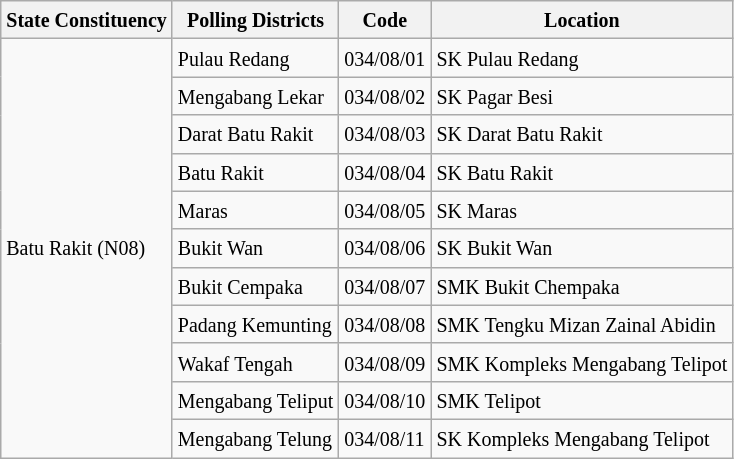<table class="wikitable sortable mw-collapsible">
<tr>
<th><small>State Constituency</small></th>
<th><small>Polling Districts</small></th>
<th><small>Code</small></th>
<th><small>Location</small></th>
</tr>
<tr>
<td rowspan="11"><small>Batu Rakit (N08)</small></td>
<td><small>Pulau Redang</small></td>
<td><small>034/08/01</small></td>
<td><small>SK Pulau Redang</small></td>
</tr>
<tr>
<td><small>Mengabang Lekar</small></td>
<td><small>034/08/02</small></td>
<td><small>SK Pagar Besi</small></td>
</tr>
<tr>
<td><small>Darat Batu Rakit</small></td>
<td><small>034/08/03</small></td>
<td><small>SK Darat Batu Rakit</small></td>
</tr>
<tr>
<td><small>Batu Rakit</small></td>
<td><small>034/08/04</small></td>
<td><small>SK Batu Rakit</small></td>
</tr>
<tr>
<td><small>Maras</small></td>
<td><small>034/08/05</small></td>
<td><small>SK Maras</small></td>
</tr>
<tr>
<td><small>Bukit Wan</small></td>
<td><small>034/08/06</small></td>
<td><small>SK Bukit Wan</small></td>
</tr>
<tr>
<td><small>Bukit Cempaka</small></td>
<td><small>034/08/07</small></td>
<td><small>SMK Bukit Chempaka</small></td>
</tr>
<tr>
<td><small>Padang Kemunting</small></td>
<td><small>034/08/08</small></td>
<td><small>SMK Tengku Mizan Zainal Abidin</small></td>
</tr>
<tr>
<td><small>Wakaf Tengah</small></td>
<td><small>034/08/09</small></td>
<td><small>SMK Kompleks Mengabang Telipot</small></td>
</tr>
<tr>
<td><small>Mengabang Teliput</small></td>
<td><small>034/08/10</small></td>
<td><small>SMK Telipot</small></td>
</tr>
<tr>
<td><small>Mengabang Telung</small></td>
<td><small>034/08/11</small></td>
<td><small>SK Kompleks Mengabang Telipot</small></td>
</tr>
</table>
